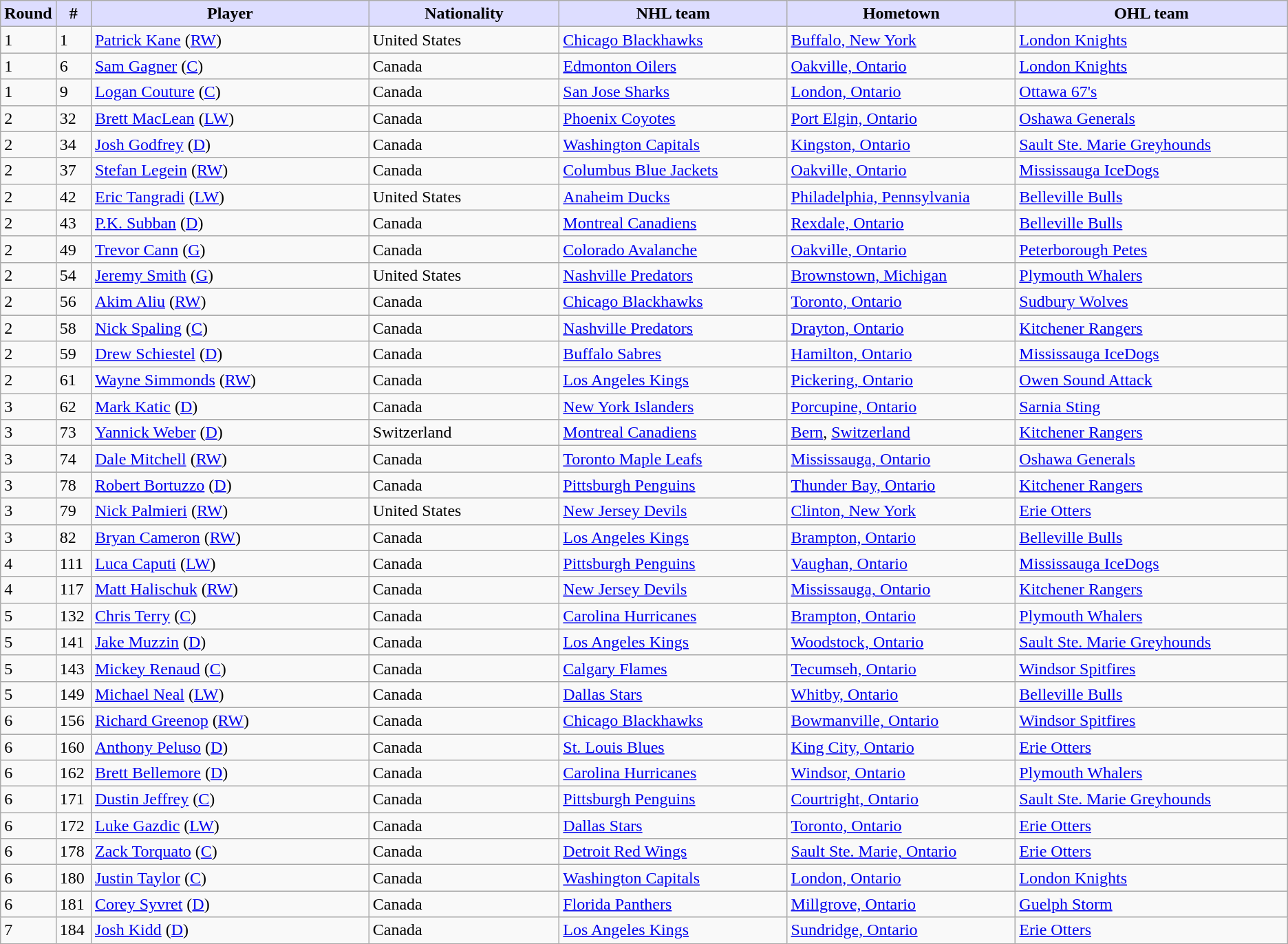<table class="wikitable">
<tr>
<th style="background:#ddf; width:2.75%;">Round</th>
<th style="background:#ddf; width:2.75%;">#</th>
<th style="background:#ddf; width:22.0%;">Player</th>
<th style="background:#ddf; width:15.0%;">Nationality</th>
<th style="background:#ddf; width:18.0%;">NHL team</th>
<th style="background:#ddf; width:18.0%;">Hometown</th>
<th style="background:#ddf; width:100.0%;">OHL team</th>
</tr>
<tr>
<td>1</td>
<td>1</td>
<td><a href='#'>Patrick Kane</a> (<a href='#'>RW</a>)</td>
<td> United States</td>
<td><a href='#'>Chicago Blackhawks</a></td>
<td><a href='#'>Buffalo, New York</a></td>
<td><a href='#'>London Knights</a></td>
</tr>
<tr>
<td>1</td>
<td>6</td>
<td><a href='#'>Sam Gagner</a> (<a href='#'>C</a>)</td>
<td> Canada</td>
<td><a href='#'>Edmonton Oilers</a></td>
<td><a href='#'>Oakville, Ontario</a></td>
<td><a href='#'>London Knights</a></td>
</tr>
<tr>
<td>1</td>
<td>9</td>
<td><a href='#'>Logan Couture</a> (<a href='#'>C</a>)</td>
<td> Canada</td>
<td><a href='#'>San Jose Sharks</a></td>
<td><a href='#'>London, Ontario</a></td>
<td><a href='#'>Ottawa 67's</a></td>
</tr>
<tr>
<td>2</td>
<td>32</td>
<td><a href='#'>Brett MacLean</a> (<a href='#'>LW</a>)</td>
<td> Canada</td>
<td><a href='#'>Phoenix Coyotes</a></td>
<td><a href='#'>Port Elgin, Ontario</a></td>
<td><a href='#'>Oshawa Generals</a></td>
</tr>
<tr>
<td>2</td>
<td>34</td>
<td><a href='#'>Josh Godfrey</a> (<a href='#'>D</a>)</td>
<td> Canada</td>
<td><a href='#'>Washington Capitals</a></td>
<td><a href='#'>Kingston, Ontario</a></td>
<td><a href='#'>Sault Ste. Marie Greyhounds</a></td>
</tr>
<tr>
<td>2</td>
<td>37</td>
<td><a href='#'>Stefan Legein</a> (<a href='#'>RW</a>)</td>
<td> Canada</td>
<td><a href='#'>Columbus Blue Jackets</a></td>
<td><a href='#'>Oakville, Ontario</a></td>
<td><a href='#'>Mississauga IceDogs</a></td>
</tr>
<tr>
<td>2</td>
<td>42</td>
<td><a href='#'>Eric Tangradi</a> (<a href='#'>LW</a>)</td>
<td> United States</td>
<td><a href='#'>Anaheim Ducks</a></td>
<td><a href='#'>Philadelphia, Pennsylvania</a></td>
<td><a href='#'>Belleville Bulls</a></td>
</tr>
<tr>
<td>2</td>
<td>43</td>
<td><a href='#'>P.K. Subban</a> (<a href='#'>D</a>)</td>
<td> Canada</td>
<td><a href='#'>Montreal Canadiens</a></td>
<td><a href='#'>Rexdale, Ontario</a></td>
<td><a href='#'>Belleville Bulls</a></td>
</tr>
<tr>
<td>2</td>
<td>49</td>
<td><a href='#'>Trevor Cann</a> (<a href='#'>G</a>)</td>
<td> Canada</td>
<td><a href='#'>Colorado Avalanche</a></td>
<td><a href='#'>Oakville, Ontario</a></td>
<td><a href='#'>Peterborough Petes</a></td>
</tr>
<tr>
<td>2</td>
<td>54</td>
<td><a href='#'>Jeremy Smith</a> (<a href='#'>G</a>)</td>
<td> United States</td>
<td><a href='#'>Nashville Predators</a></td>
<td><a href='#'>Brownstown, Michigan</a></td>
<td><a href='#'>Plymouth Whalers</a></td>
</tr>
<tr>
<td>2</td>
<td>56</td>
<td><a href='#'>Akim Aliu</a> (<a href='#'>RW</a>)</td>
<td> Canada</td>
<td><a href='#'>Chicago Blackhawks</a></td>
<td><a href='#'>Toronto, Ontario</a></td>
<td><a href='#'>Sudbury Wolves</a></td>
</tr>
<tr>
<td>2</td>
<td>58</td>
<td><a href='#'>Nick Spaling</a> (<a href='#'>C</a>)</td>
<td> Canada</td>
<td><a href='#'>Nashville Predators</a></td>
<td><a href='#'>Drayton, Ontario</a></td>
<td><a href='#'>Kitchener Rangers</a></td>
</tr>
<tr>
<td>2</td>
<td>59</td>
<td><a href='#'>Drew Schiestel</a> (<a href='#'>D</a>)</td>
<td> Canada</td>
<td><a href='#'>Buffalo Sabres</a></td>
<td><a href='#'>Hamilton, Ontario</a></td>
<td><a href='#'>Mississauga IceDogs</a></td>
</tr>
<tr>
<td>2</td>
<td>61</td>
<td><a href='#'>Wayne Simmonds</a> (<a href='#'>RW</a>)</td>
<td> Canada</td>
<td><a href='#'>Los Angeles Kings</a></td>
<td><a href='#'>Pickering, Ontario</a></td>
<td><a href='#'>Owen Sound Attack</a></td>
</tr>
<tr>
<td>3</td>
<td>62</td>
<td><a href='#'>Mark Katic</a> (<a href='#'>D</a>)</td>
<td> Canada</td>
<td><a href='#'>New York Islanders</a></td>
<td><a href='#'>Porcupine, Ontario</a></td>
<td><a href='#'>Sarnia Sting</a></td>
</tr>
<tr>
<td>3</td>
<td>73</td>
<td><a href='#'>Yannick Weber</a> (<a href='#'>D</a>)</td>
<td> Switzerland</td>
<td><a href='#'>Montreal Canadiens</a></td>
<td><a href='#'>Bern</a>, <a href='#'>Switzerland</a></td>
<td><a href='#'>Kitchener Rangers</a></td>
</tr>
<tr>
<td>3</td>
<td>74</td>
<td><a href='#'>Dale Mitchell</a> (<a href='#'>RW</a>)</td>
<td> Canada</td>
<td><a href='#'>Toronto Maple Leafs</a></td>
<td><a href='#'>Mississauga, Ontario</a></td>
<td><a href='#'>Oshawa Generals</a></td>
</tr>
<tr>
<td>3</td>
<td>78</td>
<td><a href='#'>Robert Bortuzzo</a> (<a href='#'>D</a>)</td>
<td> Canada</td>
<td><a href='#'>Pittsburgh Penguins</a></td>
<td><a href='#'>Thunder Bay, Ontario</a></td>
<td><a href='#'>Kitchener Rangers</a></td>
</tr>
<tr>
<td>3</td>
<td>79</td>
<td><a href='#'>Nick Palmieri</a> (<a href='#'>RW</a>)</td>
<td> United States</td>
<td><a href='#'>New Jersey Devils</a></td>
<td><a href='#'>Clinton, New York</a></td>
<td><a href='#'>Erie Otters</a></td>
</tr>
<tr>
<td>3</td>
<td>82</td>
<td><a href='#'>Bryan Cameron</a> (<a href='#'>RW</a>)</td>
<td> Canada</td>
<td><a href='#'>Los Angeles Kings</a></td>
<td><a href='#'>Brampton, Ontario</a></td>
<td><a href='#'>Belleville Bulls</a></td>
</tr>
<tr>
<td>4</td>
<td>111</td>
<td><a href='#'>Luca Caputi</a> (<a href='#'>LW</a>)</td>
<td> Canada</td>
<td><a href='#'>Pittsburgh Penguins</a></td>
<td><a href='#'>Vaughan, Ontario</a></td>
<td><a href='#'>Mississauga IceDogs</a></td>
</tr>
<tr>
<td>4</td>
<td>117</td>
<td><a href='#'>Matt Halischuk</a> (<a href='#'>RW</a>)</td>
<td> Canada</td>
<td><a href='#'>New Jersey Devils</a></td>
<td><a href='#'>Mississauga, Ontario</a></td>
<td><a href='#'>Kitchener Rangers</a></td>
</tr>
<tr>
<td>5</td>
<td>132</td>
<td><a href='#'>Chris Terry</a> (<a href='#'>C</a>)</td>
<td> Canada</td>
<td><a href='#'>Carolina Hurricanes</a></td>
<td><a href='#'>Brampton, Ontario</a></td>
<td><a href='#'>Plymouth Whalers</a></td>
</tr>
<tr>
<td>5</td>
<td>141</td>
<td><a href='#'>Jake Muzzin</a> (<a href='#'>D</a>)</td>
<td> Canada</td>
<td><a href='#'>Los Angeles Kings</a></td>
<td><a href='#'>Woodstock, Ontario</a></td>
<td><a href='#'>Sault Ste. Marie Greyhounds</a></td>
</tr>
<tr>
<td>5</td>
<td>143</td>
<td><a href='#'>Mickey Renaud</a> (<a href='#'>C</a>)</td>
<td> Canada</td>
<td><a href='#'>Calgary Flames</a></td>
<td><a href='#'>Tecumseh, Ontario</a></td>
<td><a href='#'>Windsor Spitfires</a></td>
</tr>
<tr>
<td>5</td>
<td>149</td>
<td><a href='#'>Michael Neal</a> (<a href='#'>LW</a>)</td>
<td> Canada</td>
<td><a href='#'>Dallas Stars</a></td>
<td><a href='#'>Whitby, Ontario</a></td>
<td><a href='#'>Belleville Bulls</a></td>
</tr>
<tr>
<td>6</td>
<td>156</td>
<td><a href='#'>Richard Greenop</a> (<a href='#'>RW</a>)</td>
<td> Canada</td>
<td><a href='#'>Chicago Blackhawks</a></td>
<td><a href='#'>Bowmanville, Ontario</a></td>
<td><a href='#'>Windsor Spitfires</a></td>
</tr>
<tr>
<td>6</td>
<td>160</td>
<td><a href='#'>Anthony Peluso</a> (<a href='#'>D</a>)</td>
<td> Canada</td>
<td><a href='#'>St. Louis Blues</a></td>
<td><a href='#'>King City, Ontario</a></td>
<td><a href='#'>Erie Otters</a></td>
</tr>
<tr>
<td>6</td>
<td>162</td>
<td><a href='#'>Brett Bellemore</a> (<a href='#'>D</a>)</td>
<td> Canada</td>
<td><a href='#'>Carolina Hurricanes</a></td>
<td><a href='#'>Windsor, Ontario</a></td>
<td><a href='#'>Plymouth Whalers</a></td>
</tr>
<tr>
<td>6</td>
<td>171</td>
<td><a href='#'>Dustin Jeffrey</a> (<a href='#'>C</a>)</td>
<td> Canada</td>
<td><a href='#'>Pittsburgh Penguins</a></td>
<td><a href='#'>Courtright, Ontario</a></td>
<td><a href='#'>Sault Ste. Marie Greyhounds</a></td>
</tr>
<tr>
<td>6</td>
<td>172</td>
<td><a href='#'>Luke Gazdic</a> (<a href='#'>LW</a>)</td>
<td> Canada</td>
<td><a href='#'>Dallas Stars</a></td>
<td><a href='#'>Toronto, Ontario</a></td>
<td><a href='#'>Erie Otters</a></td>
</tr>
<tr>
<td>6</td>
<td>178</td>
<td><a href='#'>Zack Torquato</a> (<a href='#'>C</a>)</td>
<td> Canada</td>
<td><a href='#'>Detroit Red Wings</a></td>
<td><a href='#'>Sault Ste. Marie, Ontario</a></td>
<td><a href='#'>Erie Otters</a></td>
</tr>
<tr>
<td>6</td>
<td>180</td>
<td><a href='#'>Justin Taylor</a> (<a href='#'>C</a>)</td>
<td> Canada</td>
<td><a href='#'>Washington Capitals</a></td>
<td><a href='#'>London, Ontario</a></td>
<td><a href='#'>London Knights</a></td>
</tr>
<tr>
<td>6</td>
<td>181</td>
<td><a href='#'>Corey Syvret</a> (<a href='#'>D</a>)</td>
<td> Canada</td>
<td><a href='#'>Florida Panthers</a></td>
<td><a href='#'>Millgrove, Ontario</a></td>
<td><a href='#'>Guelph Storm</a></td>
</tr>
<tr>
<td>7</td>
<td>184</td>
<td><a href='#'>Josh Kidd</a> (<a href='#'>D</a>)</td>
<td> Canada</td>
<td><a href='#'>Los Angeles Kings</a></td>
<td><a href='#'>Sundridge, Ontario</a></td>
<td><a href='#'>Erie Otters</a></td>
</tr>
</table>
